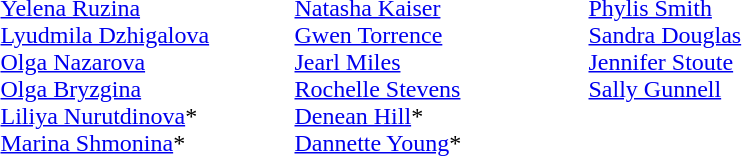<table>
<tr>
<td style="width:12em" valign=top><br><a href='#'>Yelena Ruzina</a><br><a href='#'>Lyudmila Dzhigalova</a><br><a href='#'>Olga Nazarova</a><br><a href='#'>Olga Bryzgina</a><br><a href='#'>Liliya Nurutdinova</a>*<br><a href='#'>Marina Shmonina</a>*</td>
<td style="width:12em" valign=top><br><a href='#'>Natasha Kaiser</a><br><a href='#'>Gwen Torrence</a><br><a href='#'>Jearl Miles</a><br><a href='#'>Rochelle Stevens</a><br><a href='#'>Denean Hill</a>*<br><a href='#'>Dannette Young</a>*</td>
<td style="width:12em" valign=top><br><a href='#'>Phylis Smith</a><br><a href='#'>Sandra Douglas</a><br><a href='#'>Jennifer Stoute</a><br><a href='#'>Sally Gunnell</a></td>
</tr>
</table>
